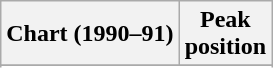<table class="wikitable sortable plainrowheaders">
<tr>
<th>Chart (1990–91)</th>
<th>Peak<br>position</th>
</tr>
<tr>
</tr>
<tr>
</tr>
</table>
